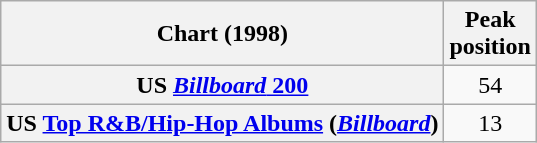<table class="wikitable sortable plainrowheaders" style="text-align:center">
<tr>
<th scope="col">Chart (1998)</th>
<th scope="col">Peak<br> position</th>
</tr>
<tr>
<th scope="row">US <a href='#'><em>Billboard</em> 200</a></th>
<td>54</td>
</tr>
<tr>
<th scope="row">US <a href='#'>Top R&B/Hip-Hop Albums</a> (<em><a href='#'>Billboard</a></em>)</th>
<td>13</td>
</tr>
</table>
